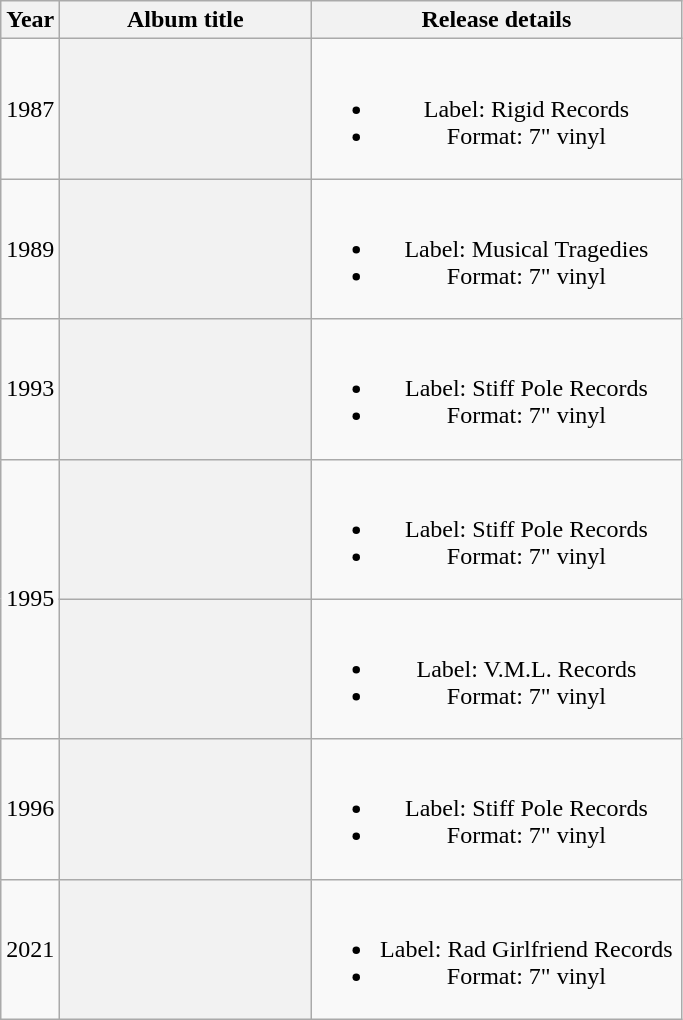<table class="wikitable plainrowheaders" style="text-align:center;">
<tr>
<th>Year</th>
<th scope="col" rowspan="1" style="width:10em;">Album title</th>
<th scope="col" rowspan="1" style="width:15em;">Release details</th>
</tr>
<tr>
<td>1987</td>
<th></th>
<td><br><ul><li>Label: Rigid Records</li><li>Format: 7" vinyl</li></ul></td>
</tr>
<tr>
<td>1989</td>
<th></th>
<td><br><ul><li>Label: Musical Tragedies</li><li>Format: 7" vinyl</li></ul></td>
</tr>
<tr>
<td>1993</td>
<th></th>
<td><br><ul><li>Label: Stiff Pole Records</li><li>Format: 7" vinyl</li></ul></td>
</tr>
<tr>
<td rowspan="2">1995</td>
<th></th>
<td><br><ul><li>Label: Stiff Pole Records</li><li>Format: 7" vinyl</li></ul></td>
</tr>
<tr>
<th></th>
<td><br><ul><li>Label: V.M.L. Records</li><li>Format: 7" vinyl</li></ul></td>
</tr>
<tr>
<td>1996</td>
<th></th>
<td><br><ul><li>Label: Stiff Pole Records</li><li>Format: 7" vinyl</li></ul></td>
</tr>
<tr>
<td>2021</td>
<th></th>
<td><br><ul><li>Label: Rad Girlfriend Records</li><li>Format: 7" vinyl</li></ul></td>
</tr>
</table>
